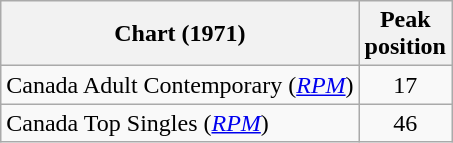<table class="wikitable sortable">
<tr>
<th style="text-align:center;">Chart (1971)</th>
<th style="text-align:center;">Peak<br>position</th>
</tr>
<tr>
<td>Canada Adult Contemporary (<em><a href='#'>RPM</a></em>)</td>
<td align="center">17</td>
</tr>
<tr>
<td>Canada Top Singles (<em><a href='#'>RPM</a></em>)</td>
<td align="center">46</td>
</tr>
</table>
